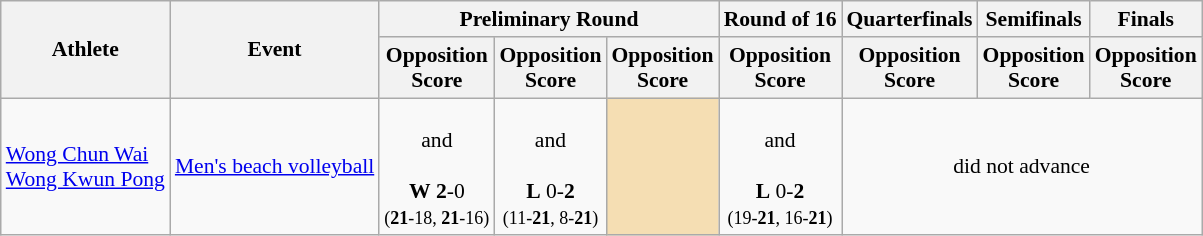<table class="wikitable" border="1" style="font-size:90%">
<tr>
<th rowspan=2>Athlete</th>
<th rowspan=2>Event</th>
<th colspan=3>Preliminary Round</th>
<th>Round of 16</th>
<th>Quarterfinals</th>
<th>Semifinals</th>
<th>Finals</th>
</tr>
<tr>
<th>Opposition<br>Score</th>
<th>Opposition<br>Score</th>
<th>Opposition<br>Score</th>
<th>Opposition<br>Score</th>
<th>Opposition<br>Score</th>
<th>Opposition<br>Score</th>
<th>Opposition<br>Score</th>
</tr>
<tr>
<td><a href='#'>Wong Chun Wai</a> <br> <a href='#'>Wong Kwun Pong</a></td>
<td><a href='#'>Men's beach volleyball</a></td>
<td align=center><br>and<br><br><strong>W</strong> <strong>2</strong>-0<br><small>(<strong>21</strong>-18, <strong>21</strong>-16)</small></td>
<td align=center><br>and<br><br><strong>L</strong> 0-<strong>2</strong><br><small>(11-<strong>21</strong>, 8-<strong>21</strong>)</small></td>
<td bgcolor=wheat></td>
<td align=center><br>and<br><br><strong>L</strong> 0-<strong>2</strong><br><small>(19-<strong>21</strong>, 16-<strong>21</strong>)</small></td>
<td align=center colspan="7">did not advance</td>
</tr>
</table>
